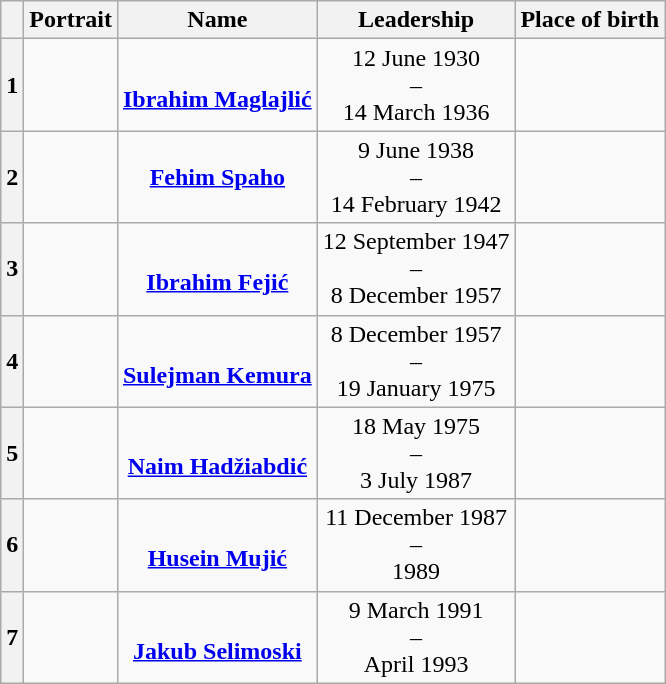<table class="wikitable" style="text-align:center">
<tr>
<th style="width:1;"></th>
<th style="width:5;">Portrait</th>
<th style="width:5;">Name</th>
<th style="width:5;">Leadership</th>
<th style="width:5;">Place of birth</th>
</tr>
<tr>
<th>1</th>
<td></td>
<td><br><strong><a href='#'>Ibrahim Maglajlić</a></strong><br></td>
<td>12 June 1930<br>–<br>14 March 1936<br></td>
<td></td>
</tr>
<tr>
<th>2</th>
<td></td>
<td><strong><a href='#'>Fehim Spaho</a></strong><br></td>
<td>9 June 1938<br>–<br>14 February 1942<br></td>
<td></td>
</tr>
<tr>
<th>3</th>
<td></td>
<td><br><strong><a href='#'>Ibrahim Fejić</a></strong><br></td>
<td>12 September 1947<br>–<br>8 December 1957<br></td>
<td></td>
</tr>
<tr>
<th>4</th>
<td></td>
<td><br><strong><a href='#'>Sulejman Kemura</a></strong><br></td>
<td>8 December 1957<br>–<br>19 January 1975<br></td>
<td></td>
</tr>
<tr>
<th>5</th>
<td></td>
<td><br><strong><a href='#'>Naim Hadžiabdić</a></strong><br></td>
<td>18 May 1975<br>–<br>3 July 1987<br></td>
<td></td>
</tr>
<tr>
<th>6</th>
<td></td>
<td><br><strong><a href='#'>Husein Mujić</a></strong><br></td>
<td>11 December 1987<br>–<br>1989</td>
<td></td>
</tr>
<tr>
<th>7</th>
<td></td>
<td><br><strong><a href='#'>Jakub Selimoski</a></strong><br></td>
<td>9 March 1991<br>–<br>April 1993</td>
<td></td>
</tr>
</table>
